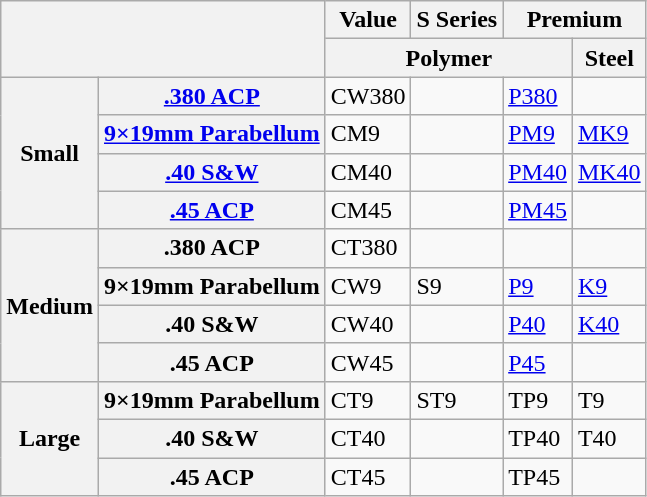<table class="wikitable">
<tr>
<th colspan="2" rowspan="2"></th>
<th>Value</th>
<th>S Series</th>
<th colspan="2">Premium</th>
</tr>
<tr>
<th colspan="3">Polymer</th>
<th>Steel</th>
</tr>
<tr>
<th rowspan="4">Small</th>
<th><a href='#'>.380 ACP</a></th>
<td>CW380</td>
<td></td>
<td><a href='#'>P380</a></td>
<td></td>
</tr>
<tr>
<th><a href='#'>9×19mm Parabellum</a></th>
<td>CM9</td>
<td></td>
<td><a href='#'>PM9</a></td>
<td><a href='#'>MK9</a></td>
</tr>
<tr>
<th><a href='#'>.40 S&W</a></th>
<td>CM40</td>
<td></td>
<td><a href='#'>PM40</a></td>
<td><a href='#'>MK40</a></td>
</tr>
<tr>
<th><a href='#'>.45 ACP</a></th>
<td>CM45</td>
<td></td>
<td><a href='#'>PM45</a></td>
<td></td>
</tr>
<tr>
<th rowspan="4">Medium</th>
<th>.380 ACP</th>
<td>CT380</td>
<td></td>
<td></td>
<td></td>
</tr>
<tr>
<th>9×19mm Parabellum</th>
<td>CW9</td>
<td>S9</td>
<td><a href='#'>P9</a></td>
<td><a href='#'>K9</a></td>
</tr>
<tr>
<th>.40 S&W</th>
<td>CW40</td>
<td></td>
<td><a href='#'>P40</a></td>
<td><a href='#'>K40</a></td>
</tr>
<tr>
<th>.45 ACP</th>
<td>CW45</td>
<td></td>
<td><a href='#'>P45</a></td>
<td></td>
</tr>
<tr>
<th rowspan="3">Large</th>
<th>9×19mm Parabellum</th>
<td>CT9</td>
<td>ST9</td>
<td>TP9</td>
<td>T9</td>
</tr>
<tr>
<th>.40 S&W</th>
<td>CT40</td>
<td></td>
<td>TP40</td>
<td>T40</td>
</tr>
<tr>
<th>.45 ACP</th>
<td>CT45</td>
<td></td>
<td>TP45</td>
<td></td>
</tr>
</table>
